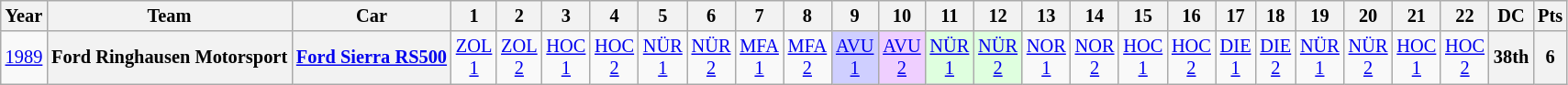<table class="wikitable" border="1" style="text-align:center; font-size:85%;">
<tr>
<th>Year</th>
<th>Team</th>
<th>Car</th>
<th>1</th>
<th>2</th>
<th>3</th>
<th>4</th>
<th>5</th>
<th>6</th>
<th>7</th>
<th>8</th>
<th>9</th>
<th>10</th>
<th>11</th>
<th>12</th>
<th>13</th>
<th>14</th>
<th>15</th>
<th>16</th>
<th>17</th>
<th>18</th>
<th>19</th>
<th>20</th>
<th>21</th>
<th>22</th>
<th>DC</th>
<th>Pts</th>
</tr>
<tr>
<td><a href='#'>1989</a></td>
<th>Ford Ringhausen Motorsport</th>
<th><a href='#'>Ford Sierra RS500</a></th>
<td><a href='#'>ZOL<br>1</a></td>
<td><a href='#'>ZOL<br>2</a></td>
<td><a href='#'>HOC<br>1</a></td>
<td><a href='#'>HOC<br>2</a></td>
<td><a href='#'>NÜR<br>1</a></td>
<td><a href='#'>NÜR<br>2</a></td>
<td><a href='#'>MFA<br>1</a></td>
<td><a href='#'>MFA<br>2</a></td>
<td style="background:#CFCFFF;"><a href='#'>AVU<br>1</a><br></td>
<td style="background:#EFCFFF;"><a href='#'>AVU<br>2</a><br></td>
<td style="background:#DFFFDF;"><a href='#'>NÜR<br>1</a><br></td>
<td style="background:#DFFFDF;"><a href='#'>NÜR<br>2</a><br></td>
<td><a href='#'>NOR<br>1</a></td>
<td><a href='#'>NOR<br>2</a></td>
<td><a href='#'>HOC<br>1</a></td>
<td><a href='#'>HOC<br>2</a></td>
<td><a href='#'>DIE<br>1</a></td>
<td><a href='#'>DIE<br>2</a></td>
<td><a href='#'>NÜR<br>1</a></td>
<td><a href='#'>NÜR<br>2</a></td>
<td><a href='#'>HOC<br>1</a></td>
<td><a href='#'>HOC<br>2</a></td>
<th>38th</th>
<th>6</th>
</tr>
</table>
